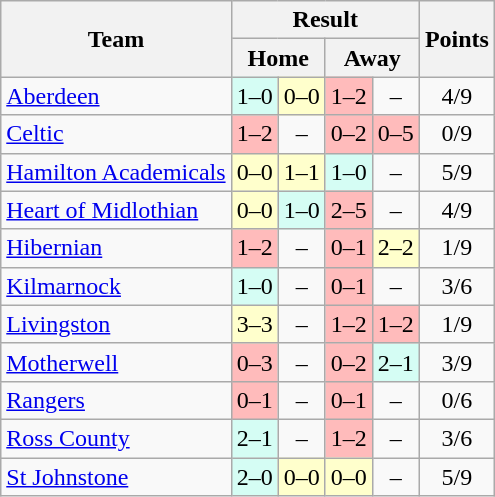<table class="wikitable" style="text-align:center">
<tr>
<th rowspan=2>Team</th>
<th colspan=4>Result</th>
<th rowspan=2>Points</th>
</tr>
<tr>
<th colspan=2>Home</th>
<th colspan=2>Away</th>
</tr>
<tr>
<td align=left><a href='#'>Aberdeen</a></td>
<td bgcolor="#d5fdf4">1–0</td>
<td bgcolor="#ffffcc">0–0</td>
<td bgcolor="#FFBBBB">1–2</td>
<td>–</td>
<td>4/9</td>
</tr>
<tr>
<td align=left><a href='#'>Celtic</a></td>
<td bgcolor="#FFBBBB">1–2</td>
<td>–</td>
<td bgcolor="#FFBBBB">0–2</td>
<td bgcolor="#FFBBBB">0–5</td>
<td>0/9</td>
</tr>
<tr>
<td align=left><a href='#'>Hamilton Academicals</a></td>
<td bgcolor="#ffffcc">0–0</td>
<td bgcolor="#ffffcc">1–1</td>
<td bgcolor="#d5fdf4">1–0</td>
<td>–</td>
<td>5/9</td>
</tr>
<tr>
<td align=left><a href='#'>Heart of Midlothian</a></td>
<td bgcolor="#ffffcc">0–0</td>
<td bgcolor="#d5fdf4">1–0</td>
<td bgcolor="#FFBBBB">2–5</td>
<td>–</td>
<td>4/9</td>
</tr>
<tr>
<td align=left><a href='#'>Hibernian</a></td>
<td bgcolor="#FFBBBB">1–2</td>
<td>–</td>
<td bgcolor="#FFBBBB">0–1</td>
<td bgcolor="#ffffcc">2–2</td>
<td>1/9</td>
</tr>
<tr>
<td align=left><a href='#'>Kilmarnock</a></td>
<td bgcolor="#d5fdf4">1–0</td>
<td>–</td>
<td bgcolor="#FFBBBB">0–1</td>
<td>–</td>
<td>3/6</td>
</tr>
<tr>
<td align=left><a href='#'>Livingston</a></td>
<td bgcolor="#ffffcc">3–3</td>
<td>–</td>
<td bgcolor="#FFBBBB">1–2</td>
<td bgcolor="#FFBBBB">1–2</td>
<td>1/9</td>
</tr>
<tr>
<td align=left><a href='#'>Motherwell</a></td>
<td bgcolor="#FFBBBB">0–3</td>
<td>–</td>
<td bgcolor="#FFBBBB">0–2</td>
<td bgcolor="#d5fdf4">2–1</td>
<td>3/9</td>
</tr>
<tr>
<td align=left><a href='#'>Rangers</a></td>
<td bgcolor="#FFBBBB">0–1</td>
<td>–</td>
<td bgcolor="#FFBBBB">0–1</td>
<td>–</td>
<td>0/6</td>
</tr>
<tr>
<td align=left><a href='#'>Ross County</a></td>
<td bgcolor="#d5fdf4">2–1</td>
<td>–</td>
<td bgcolor="#FFBBBB">1–2</td>
<td>–</td>
<td>3/6</td>
</tr>
<tr>
<td align=left><a href='#'>St Johnstone</a></td>
<td bgcolor="#d5fdf4">2–0</td>
<td bgcolor="#ffffcc">0–0</td>
<td bgcolor="#ffffcc">0–0</td>
<td>–</td>
<td>5/9</td>
</tr>
</table>
